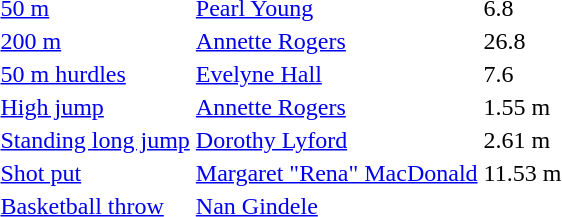<table>
<tr>
<td><a href='#'>50 m</a></td>
<td><a href='#'>Pearl Young</a></td>
<td>6.8</td>
<td></td>
<td></td>
<td></td>
<td></td>
</tr>
<tr>
<td><a href='#'>200 m</a></td>
<td><a href='#'>Annette Rogers</a></td>
<td>26.8</td>
<td></td>
<td></td>
<td></td>
<td></td>
</tr>
<tr>
<td><a href='#'>50 m hurdles</a></td>
<td><a href='#'>Evelyne Hall</a></td>
<td>7.6</td>
<td></td>
<td></td>
<td></td>
<td></td>
</tr>
<tr>
<td><a href='#'>High jump</a></td>
<td><a href='#'>Annette Rogers</a></td>
<td>1.55 m</td>
<td></td>
<td></td>
<td></td>
<td></td>
</tr>
<tr>
<td><a href='#'>Standing long jump</a></td>
<td><a href='#'>Dorothy Lyford</a></td>
<td>2.61 m</td>
<td></td>
<td></td>
<td></td>
<td></td>
</tr>
<tr>
<td><a href='#'>Shot put</a></td>
<td><a href='#'>Margaret "Rena" MacDonald</a></td>
<td>11.53 m</td>
<td></td>
<td></td>
<td></td>
<td></td>
</tr>
<tr>
<td><a href='#'>Basketball throw</a></td>
<td><a href='#'>Nan Gindele</a></td>
<td></td>
<td></td>
<td></td>
<td></td>
<td></td>
</tr>
</table>
